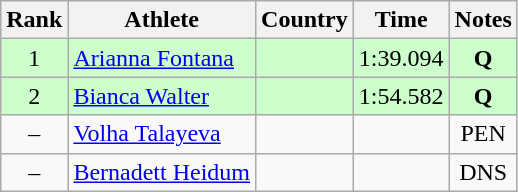<table class="wikitable sortable" style="text-align:center">
<tr>
<th>Rank</th>
<th>Athlete</th>
<th>Country</th>
<th>Time</th>
<th>Notes</th>
</tr>
<tr bgcolor="#ccffcc">
<td>1</td>
<td align=left><a href='#'>Arianna Fontana</a></td>
<td align=left></td>
<td>1:39.094</td>
<td><strong>Q</strong></td>
</tr>
<tr bgcolor="#ccffcc">
<td>2</td>
<td align=left><a href='#'>Bianca Walter</a></td>
<td align=left></td>
<td>1:54.582</td>
<td><strong>Q</strong></td>
</tr>
<tr>
<td>–</td>
<td align=left><a href='#'>Volha Talayeva</a></td>
<td align=left></td>
<td></td>
<td>PEN</td>
</tr>
<tr>
<td>–</td>
<td align=left><a href='#'>Bernadett Heidum</a></td>
<td align=left></td>
<td></td>
<td>DNS</td>
</tr>
</table>
